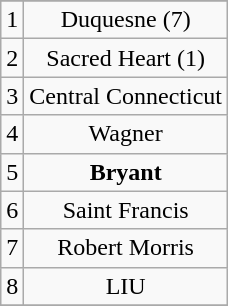<table class="wikitable">
<tr align="center">
</tr>
<tr align="center">
<td>1</td>
<td>Duquesne (7)</td>
</tr>
<tr align="center">
<td>2</td>
<td>Sacred Heart (1)</td>
</tr>
<tr align="center">
<td>3</td>
<td>Central Connecticut</td>
</tr>
<tr align="center">
<td>4</td>
<td>Wagner</td>
</tr>
<tr align="center">
<td>5</td>
<td><strong>Bryant</strong></td>
</tr>
<tr align="center">
<td>6</td>
<td>Saint Francis</td>
</tr>
<tr align="center">
<td>7</td>
<td>Robert Morris</td>
</tr>
<tr align="center">
<td>8</td>
<td>LIU</td>
</tr>
<tr>
</tr>
</table>
